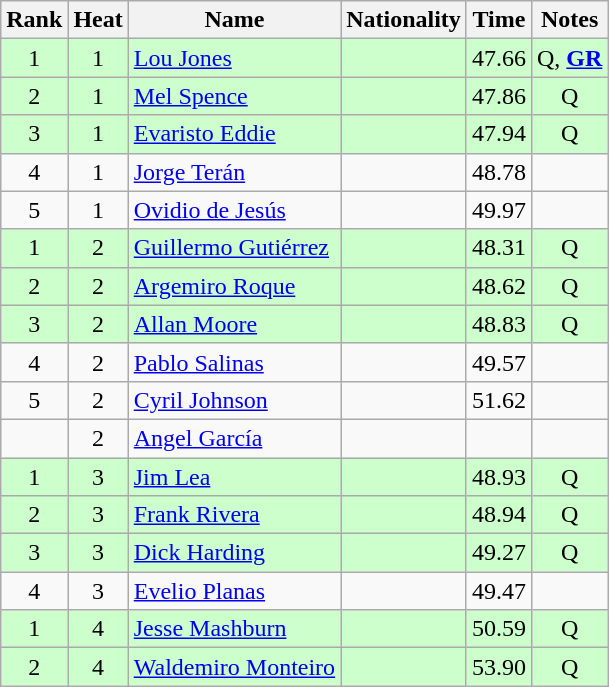<table class="wikitable sortable" style="text-align:center">
<tr>
<th>Rank</th>
<th>Heat</th>
<th>Name</th>
<th>Nationality</th>
<th>Time</th>
<th>Notes</th>
</tr>
<tr bgcolor=ccffcc>
<td>1</td>
<td>1</td>
<td align=left><a href='#'>Lou Jones</a></td>
<td align=left></td>
<td>47.66</td>
<td>Q, <strong><a href='#'>GR</a></strong></td>
</tr>
<tr bgcolor=ccffcc>
<td>2</td>
<td>1</td>
<td align=left><a href='#'>Mel Spence</a></td>
<td align=left></td>
<td>47.86</td>
<td>Q</td>
</tr>
<tr bgcolor=ccffcc>
<td>3</td>
<td>1</td>
<td align=left><a href='#'>Evaristo Eddie</a></td>
<td align=left></td>
<td>47.94</td>
<td>Q</td>
</tr>
<tr>
<td>4</td>
<td>1</td>
<td align=left><a href='#'>Jorge Terán</a></td>
<td align=left></td>
<td>48.78</td>
<td></td>
</tr>
<tr>
<td>5</td>
<td>1</td>
<td align=left><a href='#'>Ovidio de Jesús</a></td>
<td align=left></td>
<td>49.97</td>
<td></td>
</tr>
<tr bgcolor=ccffcc>
<td>1</td>
<td>2</td>
<td align=left><a href='#'>Guillermo Gutiérrez</a></td>
<td align=left></td>
<td>48.31</td>
<td>Q</td>
</tr>
<tr bgcolor=ccffcc>
<td>2</td>
<td>2</td>
<td align=left><a href='#'>Argemiro Roque</a></td>
<td align=left></td>
<td>48.62</td>
<td>Q</td>
</tr>
<tr bgcolor=ccffcc>
<td>3</td>
<td>2</td>
<td align=left><a href='#'>Allan Moore</a></td>
<td align=left></td>
<td>48.83</td>
<td>Q</td>
</tr>
<tr>
<td>4</td>
<td>2</td>
<td align=left><a href='#'>Pablo Salinas</a></td>
<td align=left></td>
<td>49.57</td>
<td></td>
</tr>
<tr>
<td>5</td>
<td>2</td>
<td align=left><a href='#'>Cyril Johnson</a></td>
<td align=left></td>
<td>51.62</td>
<td></td>
</tr>
<tr>
<td></td>
<td>2</td>
<td align=left><a href='#'>Angel García</a></td>
<td align=left></td>
<td></td>
<td></td>
</tr>
<tr bgcolor=ccffcc>
<td>1</td>
<td>3</td>
<td align=left><a href='#'>Jim Lea</a></td>
<td align=left></td>
<td>48.93</td>
<td>Q</td>
</tr>
<tr bgcolor=ccffcc>
<td>2</td>
<td>3</td>
<td align=left><a href='#'>Frank Rivera</a></td>
<td align=left></td>
<td>48.94</td>
<td>Q</td>
</tr>
<tr bgcolor=ccffcc>
<td>3</td>
<td>3</td>
<td align=left><a href='#'>Dick Harding</a></td>
<td align=left></td>
<td>49.27</td>
<td>Q</td>
</tr>
<tr>
<td>4</td>
<td>3</td>
<td align=left><a href='#'>Evelio Planas</a></td>
<td align=left></td>
<td>49.47</td>
<td></td>
</tr>
<tr bgcolor=ccffcc>
<td>1</td>
<td>4</td>
<td align=left><a href='#'>Jesse Mashburn</a></td>
<td align=left></td>
<td>50.59</td>
<td>Q</td>
</tr>
<tr bgcolor=ccffcc>
<td>2</td>
<td>4</td>
<td align=left><a href='#'>Waldemiro Monteiro</a></td>
<td align=left></td>
<td>53.90</td>
<td>Q</td>
</tr>
</table>
